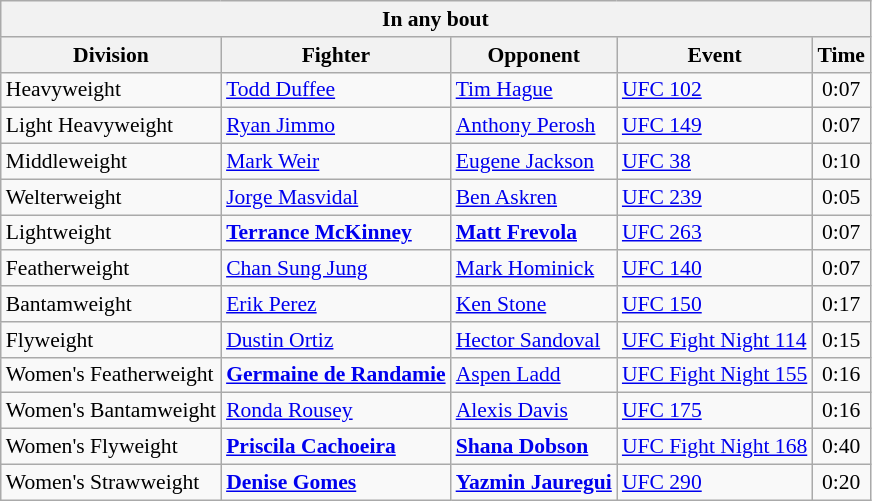<table class=wikitable style="font-size:90%;">
<tr>
<th colspan=5>In any bout</th>
</tr>
<tr>
<th>Division</th>
<th>Fighter</th>
<th>Opponent</th>
<th>Event</th>
<th>Time</th>
</tr>
<tr>
<td>Heavyweight</td>
<td> <a href='#'>Todd Duffee</a></td>
<td><a href='#'>Tim Hague</a></td>
<td><a href='#'>UFC 102</a></td>
<td align=center>0:07</td>
</tr>
<tr>
<td>Light Heavyweight</td>
<td> <a href='#'>Ryan Jimmo</a></td>
<td><a href='#'>Anthony Perosh</a></td>
<td><a href='#'>UFC 149</a></td>
<td align=center>0:07</td>
</tr>
<tr>
<td>Middleweight</td>
<td> <a href='#'>Mark Weir</a></td>
<td><a href='#'>Eugene Jackson</a></td>
<td><a href='#'>UFC 38</a></td>
<td align=center>0:10</td>
</tr>
<tr>
<td>Welterweight</td>
<td> <a href='#'>Jorge Masvidal</a></td>
<td><a href='#'>Ben Askren</a></td>
<td><a href='#'>UFC 239</a></td>
<td align=center>0:05</td>
</tr>
<tr>
<td>Lightweight</td>
<td> <strong><a href='#'>Terrance McKinney</a></strong></td>
<td><strong><a href='#'>Matt Frevola</a></strong></td>
<td><a href='#'>UFC 263</a></td>
<td align=center>0:07</td>
</tr>
<tr>
<td>Featherweight</td>
<td> <a href='#'>Chan Sung Jung</a></td>
<td><a href='#'>Mark Hominick</a></td>
<td><a href='#'>UFC 140</a></td>
<td align=center>0:07</td>
</tr>
<tr>
<td>Bantamweight</td>
<td> <a href='#'>Erik Perez</a></td>
<td><a href='#'>Ken Stone</a></td>
<td><a href='#'>UFC 150</a></td>
<td align=center>0:17</td>
</tr>
<tr>
<td>Flyweight</td>
<td> <a href='#'>Dustin Ortiz</a></td>
<td><a href='#'>Hector Sandoval</a></td>
<td><a href='#'>UFC Fight Night 114</a></td>
<td align=center>0:15</td>
</tr>
<tr>
<td>Women's Featherweight</td>
<td> <strong><a href='#'>Germaine de Randamie</a></strong></td>
<td><a href='#'>Aspen Ladd</a></td>
<td><a href='#'>UFC Fight Night 155</a></td>
<td align=center>0:16</td>
</tr>
<tr>
<td>Women's Bantamweight</td>
<td> <a href='#'>Ronda Rousey</a></td>
<td><a href='#'>Alexis Davis</a></td>
<td><a href='#'>UFC 175</a></td>
<td align=center>0:16</td>
</tr>
<tr>
<td>Women's Flyweight</td>
<td> <strong><a href='#'>Priscila Cachoeira</a></strong></td>
<td><strong><a href='#'>Shana Dobson</a></strong></td>
<td><a href='#'>UFC Fight Night 168</a></td>
<td align=center>0:40</td>
</tr>
<tr>
<td>Women's Strawweight</td>
<td> <strong><a href='#'>Denise Gomes</a></strong></td>
<td><strong><a href='#'>Yazmin Jauregui</a></strong></td>
<td><a href='#'>UFC 290</a></td>
<td align=center>0:20</td>
</tr>
</table>
